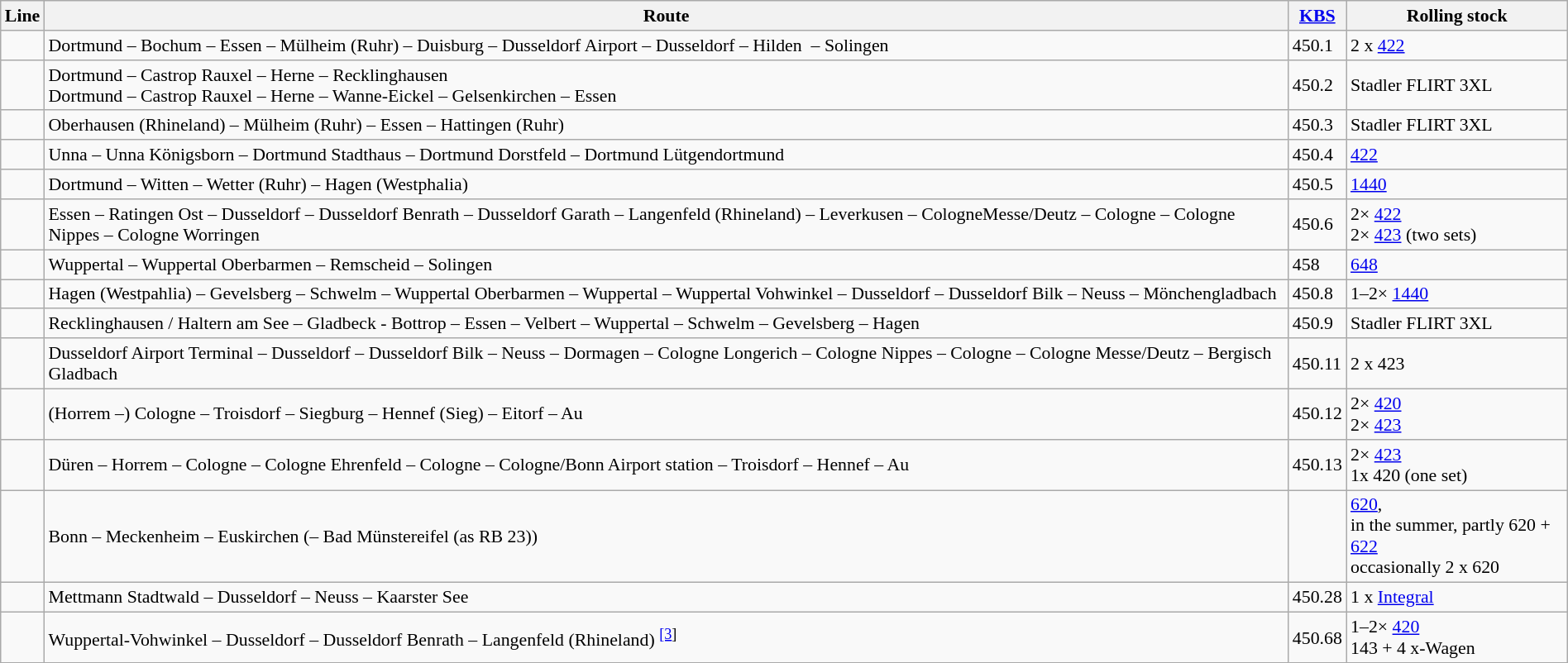<table class="wikitable" style="font-size:91%; width:100%;">
<tr class="hintergrundfarbe5">
<th>Line</th>
<th>Route</th>
<th><a href='#'>KBS</a></th>
<th>Rolling stock</th>
</tr>
<tr>
<td style="font-size:111%;"></td>
<td>Dortmund – Bochum – Essen – Mülheim (Ruhr) – Duisburg – Dusseldorf Airport – Dusseldorf – Hilden  – Solingen</td>
<td>450.1</td>
<td>2 x <a href='#'>422</a></td>
</tr>
<tr>
<td style="font-size:111%;"></td>
<td>Dortmund – Castrop Rauxel – Herne – Recklinghausen<br>Dortmund – Castrop Rauxel – Herne – Wanne-Eickel – Gelsenkirchen – Essen</td>
<td>450.2</td>
<td>Stadler FLIRT 3XL</td>
</tr>
<tr>
<td style="font-size:111%;"></td>
<td>Oberhausen (Rhineland) – Mülheim (Ruhr) – Essen – Hattingen (Ruhr)</td>
<td>450.3</td>
<td>Stadler FLIRT 3XL</td>
</tr>
<tr>
<td style="font-size:111%;"></td>
<td>Unna – Unna Königsborn – Dortmund Stadthaus – Dortmund Dorstfeld – Dortmund Lütgendortmund</td>
<td>450.4</td>
<td><a href='#'>422</a></td>
</tr>
<tr>
<td style="font-size:111%;"></td>
<td>Dortmund – Witten – Wetter (Ruhr) – Hagen (Westphalia)</td>
<td>450.5</td>
<td><a href='#'>1440</a></td>
</tr>
<tr>
<td style="font-size:111%;"></td>
<td>Essen – Ratingen Ost – Dusseldorf – Dusseldorf Benrath – Dusseldorf Garath – Langenfeld (Rhineland) – Leverkusen – CologneMesse/Deutz – Cologne – Cologne Nippes – Cologne Worringen</td>
<td>450.6</td>
<td>2× <a href='#'>422</a><br>2× <a href='#'>423</a> (two sets)</td>
</tr>
<tr>
<td style="font-size:111%;"></td>
<td>Wuppertal – Wuppertal Oberbarmen – Remscheid – Solingen</td>
<td>458</td>
<td><a href='#'>648</a></td>
</tr>
<tr>
<td style="font-size:111%;"></td>
<td>Hagen (Westpahlia) – Gevelsberg – Schwelm – Wuppertal Oberbarmen – Wuppertal – Wuppertal Vohwinkel – Dusseldorf – Dusseldorf Bilk – Neuss – Mönchengladbach</td>
<td>450.8</td>
<td>1–2× <a href='#'>1440</a></td>
</tr>
<tr>
<td style="font-size:111%;"></td>
<td>Recklinghausen / Haltern am See – Gladbeck - Bottrop – Essen – Velbert – Wuppertal – Schwelm – Gevelsberg – Hagen</td>
<td>450.9</td>
<td>Stadler FLIRT 3XL</td>
</tr>
<tr>
<td style="font-size:111%;"></td>
<td>Dusseldorf Airport Terminal – Dusseldorf – Dusseldorf Bilk – Neuss – Dormagen – Cologne Longerich – Cologne Nippes – Cologne – Cologne Messe/Deutz – Bergisch Gladbach</td>
<td>450.11</td>
<td>2 x 423</td>
</tr>
<tr>
<td style="font-size:111%;"></td>
<td>(Horrem –) Cologne – Troisdorf – Siegburg – Hennef (Sieg) – Eitorf – Au</td>
<td>450.12</td>
<td>2× <a href='#'>420</a><br>2× <a href='#'>423</a></td>
</tr>
<tr>
<td style="font-size:111%;"></td>
<td>Düren – Horrem – Cologne – Cologne Ehrenfeld – Cologne – Cologne/Bonn Airport station – Troisdorf – Hennef – Au</td>
<td>450.13</td>
<td>2× <a href='#'>423</a><br>1x 420 (one set)</td>
</tr>
<tr>
<td style="font-size:111%;"></td>
<td>Bonn – Meckenheim – Euskirchen (– Bad Münstereifel (as RB 23))</td>
<td></td>
<td><a href='#'>620</a>,<br> in the summer, partly 620 + <a href='#'>622</a><br> occasionally 2 x 620</td>
</tr>
<tr>
<td style="font-size:111%;"></td>
<td>Mettmann Stadtwald – Dusseldorf – Neuss – Kaarster See</td>
<td>450.28</td>
<td>1 x <a href='#'>Integral</a></td>
</tr>
<tr>
<td style="font-size:111%;"></td>
<td>Wuppertal-Vohwinkel – Dusseldorf – Dusseldorf Benrath – Langenfeld (Rhineland) <sup><a href='#'>[3</a>]</sup></td>
<td>450.68</td>
<td>1–2× <a href='#'>420</a><br>143 + 4 x-Wagen</td>
</tr>
</table>
